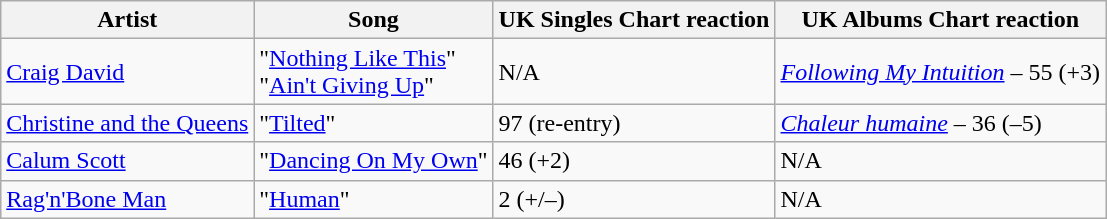<table class="wikitable">
<tr>
<th>Artist</th>
<th>Song</th>
<th>UK Singles Chart reaction</th>
<th>UK Albums Chart reaction</th>
</tr>
<tr>
<td><a href='#'>Craig David</a></td>
<td>"<a href='#'>Nothing Like This</a>"<br>"<a href='#'>Ain't Giving Up</a>"</td>
<td>N/A</td>
<td><em><a href='#'>Following My Intuition</a></em> – 55 (+3)</td>
</tr>
<tr>
<td><a href='#'>Christine and the Queens</a></td>
<td>"<a href='#'>Tilted</a>"</td>
<td>97 (re-entry)</td>
<td><em><a href='#'>Chaleur humaine</a></em> – 36 (–5)</td>
</tr>
<tr>
<td><a href='#'>Calum Scott</a></td>
<td>"<a href='#'>Dancing On My Own</a>"</td>
<td>46 (+2)</td>
<td>N/A</td>
</tr>
<tr>
<td><a href='#'>Rag'n'Bone Man</a></td>
<td>"<a href='#'>Human</a>"</td>
<td>2 (+/–)</td>
<td>N/A</td>
</tr>
</table>
